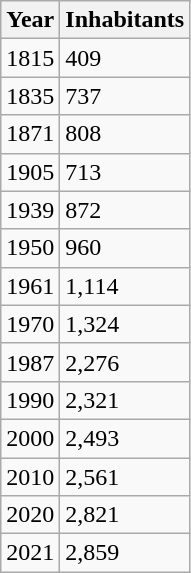<table class="wikitable">
<tr>
<th>Year</th>
<th>Inhabitants</th>
</tr>
<tr>
<td>1815</td>
<td>409</td>
</tr>
<tr>
<td>1835</td>
<td>737</td>
</tr>
<tr>
<td>1871</td>
<td>808</td>
</tr>
<tr>
<td>1905</td>
<td>713</td>
</tr>
<tr>
<td>1939</td>
<td>872</td>
</tr>
<tr>
<td>1950</td>
<td>960</td>
</tr>
<tr>
<td>1961</td>
<td>1,114</td>
</tr>
<tr>
<td>1970</td>
<td>1,324</td>
</tr>
<tr>
<td>1987</td>
<td>2,276</td>
</tr>
<tr>
<td>1990</td>
<td>2,321</td>
</tr>
<tr>
<td>2000</td>
<td>2,493</td>
</tr>
<tr>
<td>2010</td>
<td>2,561</td>
</tr>
<tr>
<td>2020</td>
<td>2,821</td>
</tr>
<tr>
<td>2021</td>
<td>2,859</td>
</tr>
</table>
